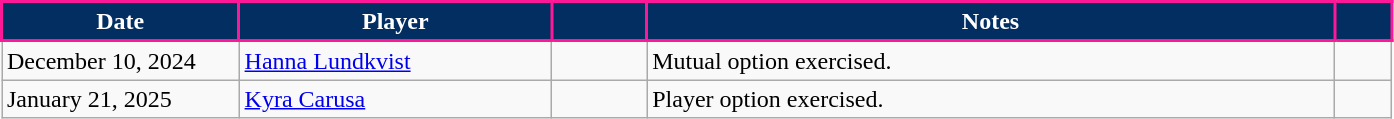<table class="wikitable sortable">
<tr>
<th style="background:#032E62; color:white; border:2px solid #FC1896; width:150px;" data-sort-type="date">Date</th>
<th style="background:#032E62; color:white; border:2px solid #FC1896; width:200px;">Player</th>
<th style="background:#032E62; color:white; border:2px solid #FC1896; width:55px;"></th>
<th style="background:#032E62; color:white; border:2px solid #FC1896; width:450px;">Notes</th>
<th style="background:#032E62; color:white; border:2px solid #FC1896; width:30px;"></th>
</tr>
<tr>
<td>December 10, 2024</td>
<td> <a href='#'>Hanna Lundkvist</a></td>
<td></td>
<td>Mutual option exercised.</td>
<td></td>
</tr>
<tr>
<td>January 21, 2025</td>
<td> <a href='#'>Kyra Carusa</a></td>
<td></td>
<td>Player option exercised.</td>
<td></td>
</tr>
</table>
